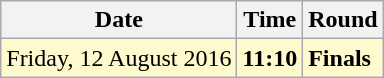<table class="wikitable">
<tr>
<th>Date</th>
<th>Time</th>
<th>Round</th>
</tr>
<tr>
<td style=background:lemonchiffon>Friday, 12 August 2016</td>
<td style=background:lemonchiffon><strong>11:10</strong></td>
<td style=background:lemonchiffon><strong>Finals</strong></td>
</tr>
</table>
